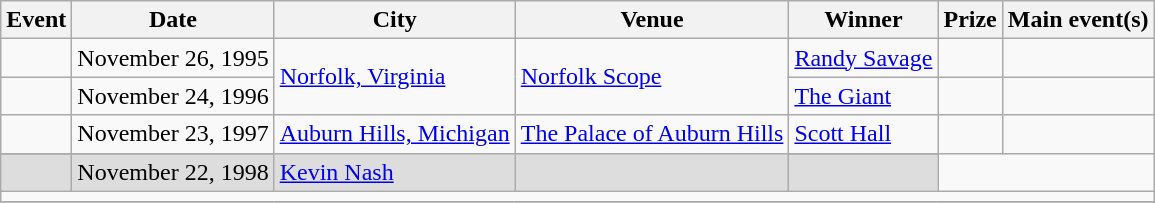<table class="wikitable plainrowheaders sortable">
<tr>
<th>Event</th>
<th>Date</th>
<th>City</th>
<th>Venue</th>
<th>Winner</th>
<th>Prize</th>
<th>Main event(s)</th>
</tr>
<tr>
<td></td>
<td>November 26, 1995</td>
<td rowspan="2"><a href='#'>Norfolk, Virginia</a></td>
<td rowspan="2"><a href='#'>Norfolk Scope</a></td>
<td><a href='#'>Randy Savage</a></td>
<td></td>
<td></td>
</tr>
<tr>
<td></td>
<td>November 24, 1996</td>
<td><a href='#'>The Giant</a></td>
<td></td>
<td></td>
</tr>
<tr>
<td></td>
<td>November 23, 1997</td>
<td rowspan="2"><a href='#'>Auburn Hills, Michigan</a></td>
<td rowspan="2"><a href='#'>The Palace of Auburn Hills</a></td>
<td><a href='#'>Scott Hall</a></td>
<td></td>
<td></td>
</tr>
<tr>
</tr>
<tr bgcolor="#ddd">
<td></td>
<td>November 22, 1998</td>
<td><a href='#'>Kevin Nash</a></td>
<td></td>
<td></td>
</tr>
<tr>
<td colspan="10"></td>
</tr>
<tr>
</tr>
</table>
